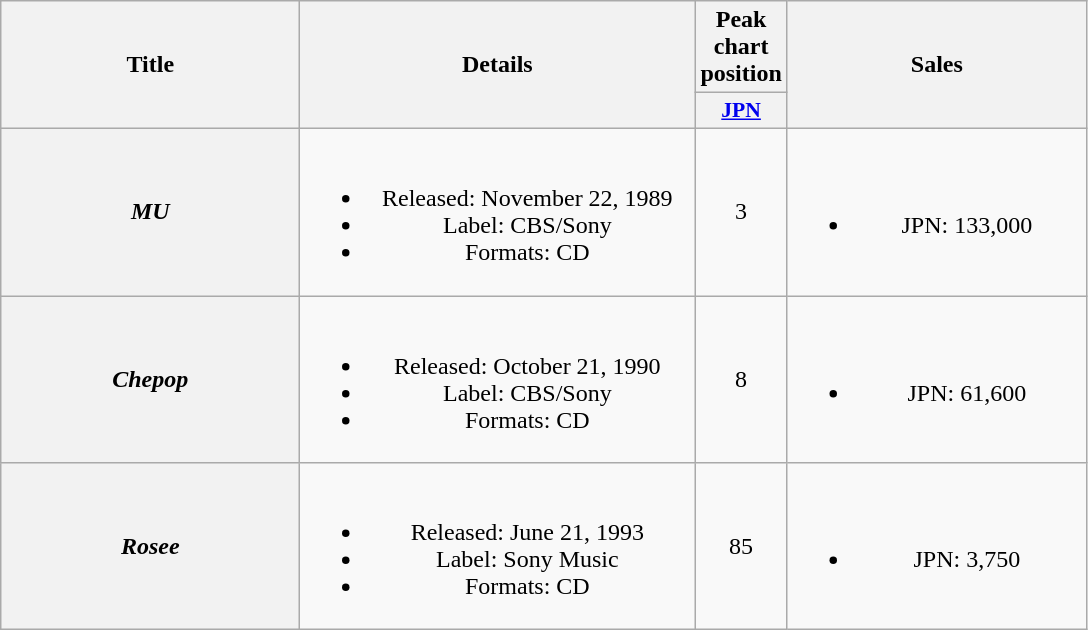<table class="wikitable plainrowheaders" style="text-align:center;">
<tr>
<th rowspan="2" scope="col" style="width:12em;">Title</th>
<th rowspan="2" scope="col" style="width:16em;">Details</th>
<th scope="col">Peak chart position</th>
<th rowspan="2" scope="col" style="width:12em;">Sales</th>
</tr>
<tr>
<th scope="col" style="width:2.5em;font-size:90%;"><a href='#'>JPN</a><br></th>
</tr>
<tr>
<th scope="row"><em>MU</em></th>
<td><br><ul><li>Released: November 22, 1989</li><li>Label: CBS/Sony</li><li>Formats: CD</li></ul></td>
<td>3</td>
<td><br><ul><li>JPN: 133,000</li></ul></td>
</tr>
<tr>
<th scope="row"><em>Chepop</em></th>
<td><br><ul><li>Released: October 21, 1990</li><li>Label: CBS/Sony</li><li>Formats: CD</li></ul></td>
<td>8</td>
<td><br><ul><li>JPN: 61,600</li></ul></td>
</tr>
<tr>
<th scope="row"><em>Rosee</em></th>
<td><br><ul><li>Released: June 21, 1993</li><li>Label: Sony Music</li><li>Formats: CD</li></ul></td>
<td>85</td>
<td><br><ul><li>JPN: 3,750</li></ul></td>
</tr>
</table>
